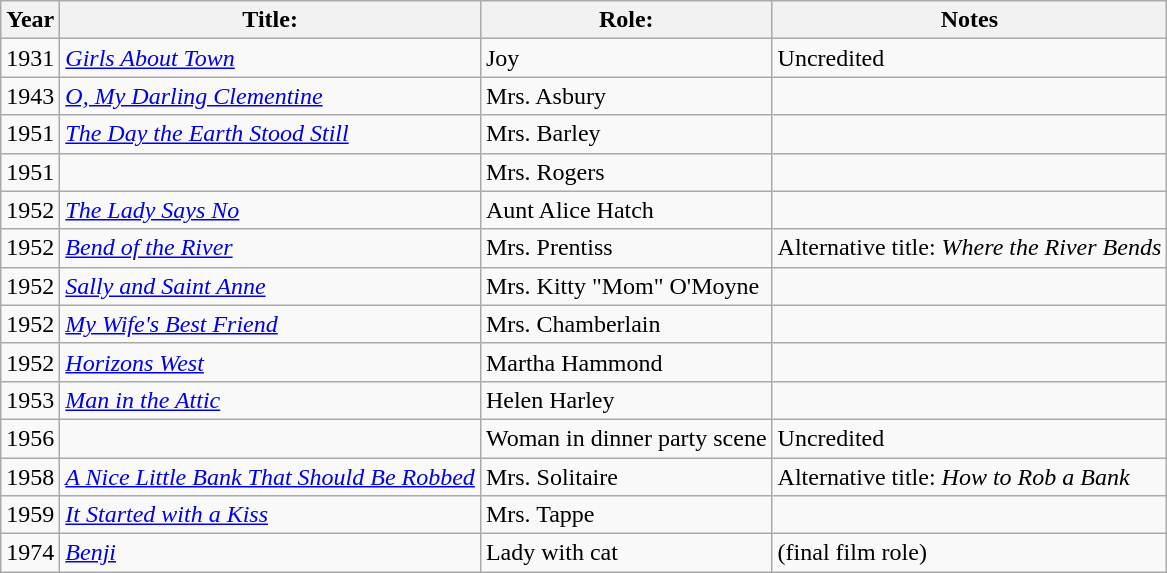<table class="wikitable sortable">
<tr>
<th>Year</th>
<th>Title:</th>
<th>Role:</th>
<th class="unsortable">Notes</th>
</tr>
<tr>
<td>1931</td>
<td><em><a href='#'>Girls About Town</a></em></td>
<td>Joy</td>
<td>Uncredited</td>
</tr>
<tr>
<td>1943</td>
<td><em><a href='#'>O, My Darling Clementine</a></em></td>
<td>Mrs. Asbury</td>
<td></td>
</tr>
<tr>
<td>1951</td>
<td><em><a href='#'>The Day the Earth Stood Still</a></em></td>
<td>Mrs. Barley</td>
<td></td>
</tr>
<tr>
<td>1951</td>
<td><em></em></td>
<td>Mrs. Rogers</td>
<td></td>
</tr>
<tr>
<td>1952</td>
<td><em><a href='#'>The Lady Says No</a></em></td>
<td>Aunt Alice Hatch</td>
<td></td>
</tr>
<tr>
<td>1952</td>
<td><em><a href='#'>Bend of the River</a></em></td>
<td>Mrs. Prentiss</td>
<td>Alternative title: <em>Where the River Bends</em></td>
</tr>
<tr>
<td>1952</td>
<td><em><a href='#'>Sally and Saint Anne</a></em></td>
<td>Mrs. Kitty "Mom" O'Moyne</td>
<td></td>
</tr>
<tr>
<td>1952</td>
<td><em><a href='#'>My Wife's Best Friend</a></em></td>
<td>Mrs. Chamberlain</td>
<td></td>
</tr>
<tr>
<td>1952</td>
<td><em><a href='#'>Horizons West</a></em></td>
<td>Martha Hammond</td>
<td></td>
</tr>
<tr>
<td>1953</td>
<td><em><a href='#'>Man in the Attic</a></em></td>
<td>Helen Harley</td>
<td></td>
</tr>
<tr>
<td>1956</td>
<td><em></em></td>
<td>Woman in dinner party scene</td>
<td>Uncredited</td>
</tr>
<tr>
<td>1958</td>
<td><em><a href='#'>A Nice Little Bank That Should Be Robbed</a></em></td>
<td>Mrs. Solitaire</td>
<td>Alternative title: <em>How to Rob a Bank</em></td>
</tr>
<tr>
<td>1959</td>
<td><em><a href='#'>It Started with a Kiss</a></em></td>
<td>Mrs. Tappe</td>
<td></td>
</tr>
<tr>
<td>1974</td>
<td><em><a href='#'>Benji</a></em></td>
<td>Lady with cat</td>
<td>(final film role)</td>
</tr>
</table>
